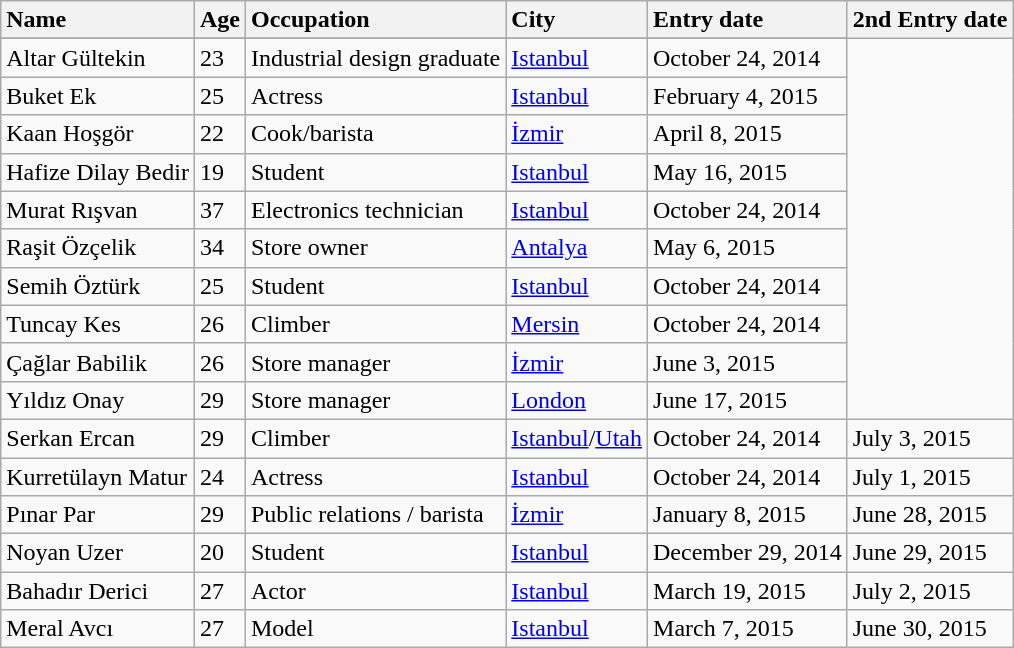<table class="wikitable sortable">
<tr>
<th style="text-align:left">Name</th>
<th style="text-align:left">Age</th>
<th style="text-align:left">Occupation</th>
<th style="text-align:left">City</th>
<th style="text-align:left">Entry date</th>
<th style="text-align:left">2nd Entry date</th>
</tr>
<tr>
</tr>
<tr>
<td>Altar Gültekin</td>
<td>23</td>
<td>Industrial design graduate</td>
<td><a href='#'>Istanbul</a></td>
<td>October 24, 2014</td>
</tr>
<tr>
<td>Buket Ek</td>
<td>25</td>
<td>Actress</td>
<td><a href='#'>Istanbul</a></td>
<td>February 4, 2015</td>
</tr>
<tr>
<td>Kaan Hoşgör</td>
<td>22</td>
<td>Cook/barista</td>
<td><a href='#'>İzmir</a></td>
<td>April 8, 2015</td>
</tr>
<tr>
<td>Hafize Dilay Bedir</td>
<td>19</td>
<td>Student</td>
<td><a href='#'>Istanbul</a></td>
<td>May 16, 2015</td>
</tr>
<tr>
<td>Murat Rışvan</td>
<td>37</td>
<td>Electronics technician</td>
<td><a href='#'>Istanbul</a></td>
<td>October 24, 2014</td>
</tr>
<tr>
<td>Raşit Özçelik</td>
<td>34</td>
<td>Store owner</td>
<td><a href='#'>Antalya</a></td>
<td>May 6, 2015</td>
</tr>
<tr>
<td>Semih Öztürk</td>
<td>25</td>
<td>Student</td>
<td><a href='#'>Istanbul</a></td>
<td>October 24, 2014</td>
</tr>
<tr>
<td>Tuncay Kes</td>
<td>26</td>
<td>Climber</td>
<td><a href='#'>Mersin</a></td>
<td>October 24, 2014</td>
</tr>
<tr>
<td>Çağlar Babilik</td>
<td>26</td>
<td>Store manager</td>
<td><a href='#'>İzmir</a></td>
<td>June 3, 2015</td>
</tr>
<tr>
<td>Yıldız Onay</td>
<td>29</td>
<td>Store manager</td>
<td><a href='#'>London</a></td>
<td>June 17, 2015</td>
</tr>
<tr>
<td>Serkan Ercan</td>
<td>29</td>
<td>Climber</td>
<td><a href='#'>Istanbul</a>/<a href='#'>Utah</a></td>
<td>October 24, 2014</td>
<td>July 3, 2015</td>
</tr>
<tr>
<td>Kurretülayn Matur</td>
<td>24</td>
<td>Actress</td>
<td><a href='#'>Istanbul</a></td>
<td>October 24, 2014</td>
<td>July 1, 2015</td>
</tr>
<tr>
<td>Pınar Par</td>
<td>29</td>
<td>Public relations / barista</td>
<td><a href='#'>İzmir</a></td>
<td>January 8, 2015</td>
<td>June 28, 2015</td>
</tr>
<tr>
<td>Noyan Uzer</td>
<td>20</td>
<td>Student</td>
<td><a href='#'>Istanbul</a></td>
<td>December 29, 2014</td>
<td>June 29, 2015</td>
</tr>
<tr>
<td>Bahadır Derici</td>
<td>27</td>
<td>Actor</td>
<td><a href='#'>Istanbul</a></td>
<td>March 19, 2015</td>
<td>July 2, 2015</td>
</tr>
<tr>
<td>Meral Avcı</td>
<td>27</td>
<td>Model</td>
<td><a href='#'>Istanbul</a></td>
<td>March 7, 2015</td>
<td>June 30, 2015</td>
</tr>
</table>
